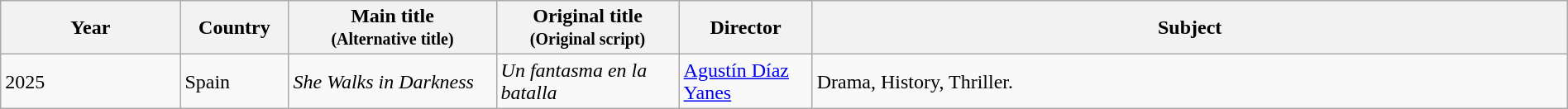<table class="wikitable sortable" style="width:100%;">
<tr>
<th>Year</th>
<th width= 80>Country</th>
<th class="unsortable" style="width:160px;">Main title<br><small>(Alternative title)</small></th>
<th class="unsortable" style="width:140px;">Original title<br><small>(Original script)</small></th>
<th width=100>Director</th>
<th class="unsortable">Subject</th>
</tr>
<tr>
<td>2025</td>
<td>Spain</td>
<td><em>She Walks in Darkness</em></td>
<td><em>Un fantasma en la batalla</em></td>
<td><a href='#'>Agustín Díaz Yanes</a></td>
<td>Drama, History, Thriller.</td>
</tr>
</table>
